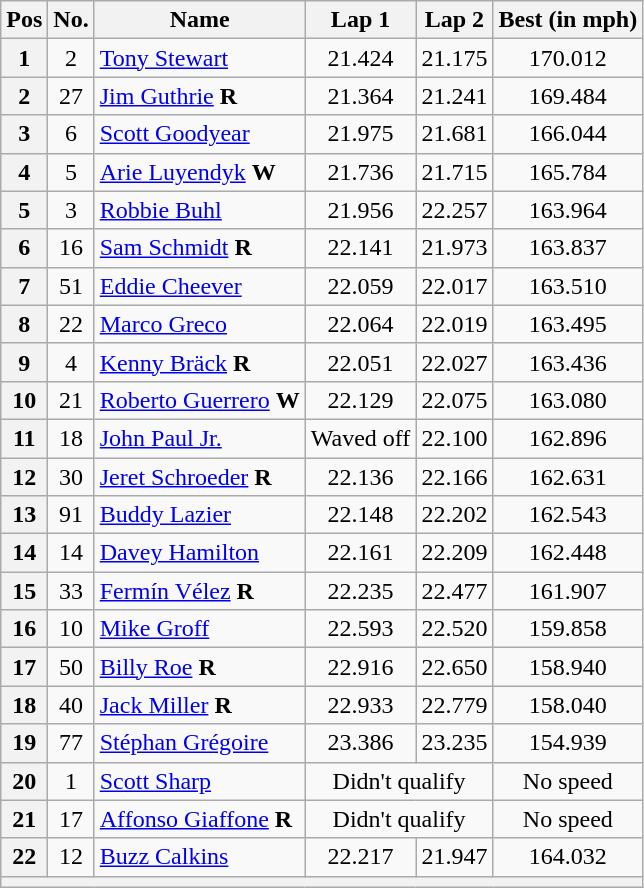<table class="wikitable sortable" " style="fontsize:95%">
<tr>
<th>Pos</th>
<th>No.</th>
<th>Name</th>
<th>Lap 1</th>
<th>Lap 2</th>
<th>Best (in mph)</th>
</tr>
<tr>
<th scope="row">1</th>
<td align=center>2</td>
<td> <a href='#'>Tony Stewart</a></td>
<td align="center">21.424</td>
<td align="center">21.175</td>
<td align="center">170.012</td>
</tr>
<tr>
<th scope="row">2</th>
<td align=center>27</td>
<td> <a href='#'>Jim Guthrie</a> <strong><span>R</span></strong></td>
<td align="center">21.364</td>
<td align="center">21.241</td>
<td align="center">169.484</td>
</tr>
<tr>
<th scope="row">3</th>
<td align=center>6</td>
<td> <a href='#'>Scott Goodyear</a></td>
<td align="center">21.975</td>
<td align="center">21.681</td>
<td align="center">166.044</td>
</tr>
<tr>
<th scope="row">4</th>
<td align=center>5</td>
<td> <a href='#'>Arie Luyendyk</a> <strong><span>W</span></strong></td>
<td align="center">21.736</td>
<td align="center">21.715</td>
<td align="center">165.784</td>
</tr>
<tr>
<th scope="row">5</th>
<td align=center>3</td>
<td> <a href='#'>Robbie Buhl</a></td>
<td align="center">21.956</td>
<td align="center">22.257</td>
<td align="center">163.964</td>
</tr>
<tr>
<th scope="row">6</th>
<td align=center>16</td>
<td> <a href='#'>Sam Schmidt</a> <strong><span>R</span></strong></td>
<td align="center">22.141</td>
<td align="center">21.973</td>
<td align="center">163.837</td>
</tr>
<tr>
<th scope="row">7</th>
<td align=center>51</td>
<td> <a href='#'>Eddie Cheever</a></td>
<td align="center">22.059</td>
<td align="center">22.017</td>
<td align="center">163.510</td>
</tr>
<tr>
<th scope="row">8</th>
<td align=center>22</td>
<td> <a href='#'>Marco Greco</a></td>
<td align="center">22.064</td>
<td align="center">22.019</td>
<td align="center">163.495</td>
</tr>
<tr>
<th scope="row">9</th>
<td align=center>4</td>
<td> <a href='#'>Kenny Bräck</a> <strong><span>R</span></strong></td>
<td align="center">22.051</td>
<td align="center">22.027</td>
<td align="center">163.436</td>
</tr>
<tr>
<th scope="row">10</th>
<td align=center>21</td>
<td> <a href='#'>Roberto Guerrero</a> <strong><span>W</span></strong></td>
<td align="center">22.129</td>
<td align="center">22.075</td>
<td align="center">163.080</td>
</tr>
<tr>
<th scope="row">11</th>
<td align=center>18</td>
<td> <a href='#'>John Paul Jr.</a></td>
<td align="center">Waved off</td>
<td align="center">22.100</td>
<td align="center">162.896</td>
</tr>
<tr>
<th scope="row">12</th>
<td align=center>30</td>
<td> <a href='#'>Jeret Schroeder</a> <strong><span>R</span></strong></td>
<td align="center">22.136</td>
<td align="center">22.166</td>
<td align="center">162.631</td>
</tr>
<tr>
<th scope="row">13</th>
<td align=center>91</td>
<td> <a href='#'>Buddy Lazier</a></td>
<td align="center">22.148</td>
<td align="center">22.202</td>
<td align="center">162.543</td>
</tr>
<tr>
<th scope="row">14</th>
<td align=center>14</td>
<td> <a href='#'>Davey Hamilton</a></td>
<td align="center">22.161</td>
<td align="center">22.209</td>
<td align="center">162.448</td>
</tr>
<tr>
<th scope="row">15</th>
<td align=center>33</td>
<td> <a href='#'>Fermín Vélez</a> <strong><span>R</span></strong></td>
<td align="center">22.235</td>
<td align="center">22.477</td>
<td align="center">161.907</td>
</tr>
<tr>
<th scope="row">16</th>
<td align=center>10</td>
<td> <a href='#'>Mike Groff</a></td>
<td align="center">22.593</td>
<td align="center">22.520</td>
<td align="center">159.858</td>
</tr>
<tr>
<th scope="row">17</th>
<td align=center>50</td>
<td> <a href='#'>Billy Roe</a> <strong><span>R</span></strong></td>
<td align="center">22.916</td>
<td align="center">22.650</td>
<td align="center">158.940</td>
</tr>
<tr>
<th scope="row">18</th>
<td align=center>40</td>
<td> <a href='#'>Jack Miller</a> <strong><span>R</span></strong></td>
<td align="center">22.933</td>
<td align="center">22.779</td>
<td align="center">158.040</td>
</tr>
<tr>
<th scope="row">19</th>
<td align=center>77</td>
<td> <a href='#'>Stéphan Grégoire</a></td>
<td align="center">23.386</td>
<td align="center">23.235</td>
<td align="center">154.939</td>
</tr>
<tr>
<th scope="row">20</th>
<td align=center>1</td>
<td> <a href='#'>Scott Sharp</a></td>
<td colspan=2 align="center">Didn't qualify</td>
<td align="center">No speed</td>
</tr>
<tr>
<th scope="row">21</th>
<td align=center>17</td>
<td> <a href='#'>Affonso Giaffone</a> <strong><span>R</span></strong></td>
<td colspan=2 align="center">Didn't qualify</td>
<td align="center">No speed</td>
</tr>
<tr>
<th scope="row">22</th>
<td align=center>12</td>
<td> <a href='#'>Buzz Calkins</a></td>
<td align="center">22.217</td>
<td align="center">21.947</td>
<td align="center">164.032</td>
</tr>
<tr>
<th colspan="9"></th>
</tr>
</table>
